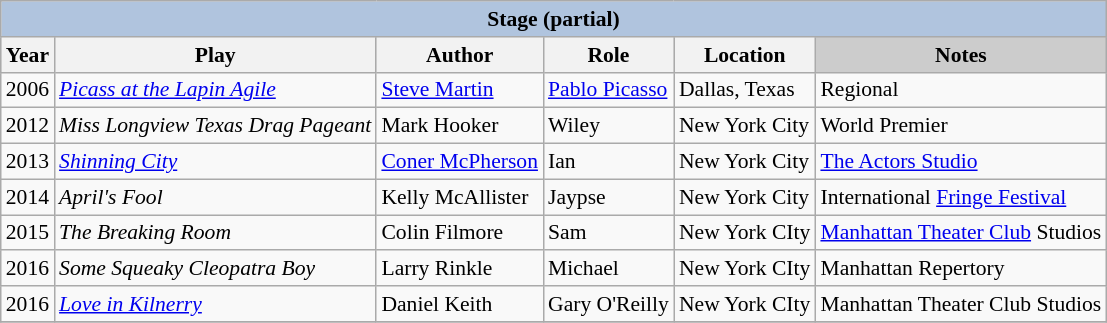<table class="wikitable" style="font-size:90%;">
<tr>
<th colspan="6" style="background: LightSteelBlue;">Stage (partial)</th>
</tr>
<tr style="background:#ccc; text-align:center;">
<th>Year</th>
<th>Play</th>
<th>Author</th>
<th>Role</th>
<th>Location</th>
<td><strong>Notes</strong></td>
</tr>
<tr>
<td>2006</td>
<td><em><a href='#'>Picass at the Lapin Agile</a></em></td>
<td><a href='#'>Steve Martin</a></td>
<td><a href='#'>Pablo Picasso</a></td>
<td>Dallas, Texas</td>
<td>Regional</td>
</tr>
<tr>
<td>2012</td>
<td><em>Miss Longview Texas Drag Pageant</em></td>
<td>Mark Hooker</td>
<td>Wiley</td>
<td>New York City</td>
<td>World Premier</td>
</tr>
<tr>
<td>2013</td>
<td><em><a href='#'>Shinning City</a></em></td>
<td><a href='#'>Coner McPherson</a></td>
<td>Ian</td>
<td>New York City</td>
<td><a href='#'>The Actors Studio</a></td>
</tr>
<tr>
<td>2014</td>
<td><em>April's Fool</em></td>
<td>Kelly McAllister</td>
<td>Jaypse</td>
<td>New York City</td>
<td>International <a href='#'>Fringe Festival</a></td>
</tr>
<tr>
<td>2015</td>
<td><em>The Breaking Room</em></td>
<td>Colin Filmore</td>
<td>Sam</td>
<td>New York CIty</td>
<td><a href='#'>Manhattan Theater Club</a> Studios</td>
</tr>
<tr>
<td>2016</td>
<td><em>Some Squeaky Cleopatra Boy</em></td>
<td>Larry Rinkle</td>
<td>Michael</td>
<td>New York CIty</td>
<td>Manhattan Repertory</td>
</tr>
<tr>
<td>2016</td>
<td><em><a href='#'>Love in Kilnerry</a></em></td>
<td>Daniel Keith</td>
<td>Gary O'Reilly</td>
<td>New York CIty</td>
<td>Manhattan Theater Club Studios</td>
</tr>
<tr>
</tr>
</table>
